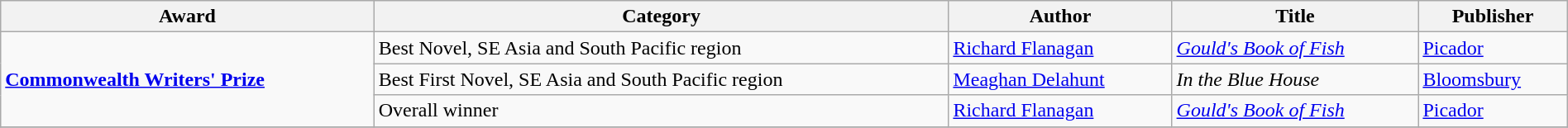<table class="wikitable" width=100%>
<tr>
<th>Award</th>
<th>Category</th>
<th>Author</th>
<th>Title</th>
<th>Publisher</th>
</tr>
<tr>
<td rowspan=3><strong><a href='#'>Commonwealth Writers' Prize</a></strong></td>
<td>Best Novel, SE Asia and South Pacific region</td>
<td><a href='#'>Richard Flanagan</a></td>
<td><em><a href='#'>Gould's Book of Fish</a></em></td>
<td><a href='#'>Picador</a></td>
</tr>
<tr>
<td>Best First Novel, SE Asia and South Pacific region</td>
<td><a href='#'>Meaghan Delahunt</a></td>
<td><em>In the Blue House</em></td>
<td><a href='#'>Bloomsbury</a></td>
</tr>
<tr>
<td>Overall winner</td>
<td><a href='#'>Richard Flanagan</a></td>
<td><em><a href='#'>Gould's Book of Fish</a></em></td>
<td><a href='#'>Picador</a></td>
</tr>
<tr>
</tr>
</table>
